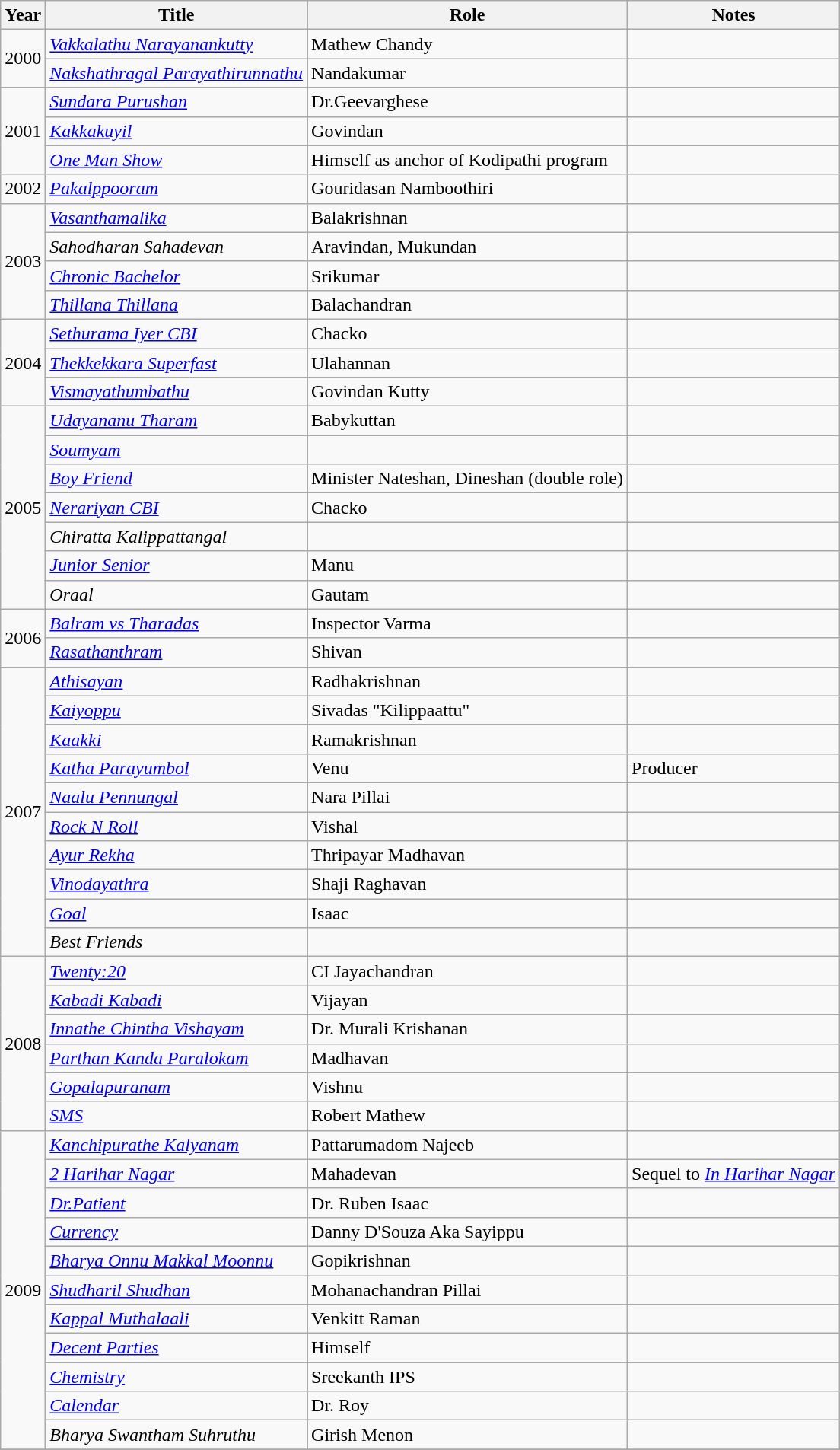<table class="wikitable sortable">
<tr>
<th>Year</th>
<th>Title</th>
<th>Role</th>
<th class="unsortable">Notes</th>
</tr>
<tr>
<td rowspan=2>2000</td>
<td><em><a href='#'>Vakkalathu Narayanankutty</a></em></td>
<td>Mathew Chandy</td>
<td></td>
</tr>
<tr>
<td><em><a href='#'>Nakshathragal Parayathirunnathu</a></em></td>
<td>Nandakumar</td>
<td></td>
</tr>
<tr>
<td rowspan=3>2001</td>
<td><em><a href='#'>Sundara Purushan</a></em></td>
<td>Dr.Geevarghese</td>
<td></td>
</tr>
<tr>
<td><em><a href='#'>Kakkakuyil</a></em></td>
<td>Govindan</td>
<td></td>
</tr>
<tr>
<td><em><a href='#'>One Man Show</a></em></td>
<td>Himself as anchor of Kodipathi program</td>
<td></td>
</tr>
<tr>
<td>2002</td>
<td><em><a href='#'>Pakalppooram</a></em></td>
<td>Gouridasan Namboothiri</td>
<td></td>
</tr>
<tr>
<td rowspan=4>2003</td>
<td><em><a href='#'>Vasanthamalika</a></em></td>
<td>Balakrishnan</td>
<td></td>
</tr>
<tr>
<td><em>Sahodharan Sahadevan</em></td>
<td>Aravindan, Mukundan</td>
<td></td>
</tr>
<tr>
<td><em><a href='#'>Chronic Bachelor</a></em></td>
<td>Srikumar</td>
<td></td>
</tr>
<tr>
<td><em><a href='#'>Thillana Thillana</a></em></td>
<td>Balachandran</td>
<td></td>
</tr>
<tr>
<td rowspan=3>2004</td>
<td><em><a href='#'>Sethurama Iyer CBI</a></em></td>
<td>Chacko</td>
<td></td>
</tr>
<tr>
<td><em><a href='#'>Thekkekkara Superfast</a></em></td>
<td>Ulahannan</td>
<td></td>
</tr>
<tr>
<td><em><a href='#'>Vismayathumbathu</a></em></td>
<td>Govindan Kutty</td>
<td></td>
</tr>
<tr>
<td rowspan=7>2005</td>
<td><em><a href='#'>Udayananu Tharam</a></em></td>
<td>Babykuttan</td>
<td></td>
</tr>
<tr>
<td><em><a href='#'>Soumyam</a></em></td>
<td></td>
<td></td>
</tr>
<tr>
<td><em><a href='#'>Boy Friend</a></em></td>
<td>Minister Nateshan, Dineshan (double role)</td>
<td></td>
</tr>
<tr>
<td><em><a href='#'>Nerariyan CBI</a></em></td>
<td>Chacko</td>
<td></td>
</tr>
<tr>
<td><em>Chiratta Kalippattangal</em></td>
<td></td>
<td></td>
</tr>
<tr>
<td><em><a href='#'>Junior Senior</a></em></td>
<td>Manu</td>
<td></td>
</tr>
<tr>
<td><em>Oraal</em></td>
<td>Gautam</td>
<td></td>
</tr>
<tr>
<td rowspan=2>2006</td>
<td><em><a href='#'>Balram vs Tharadas</a></em></td>
<td>Inspector Varma</td>
<td></td>
</tr>
<tr>
<td><em><a href='#'>Rasathanthram</a></em></td>
<td>Shivan</td>
<td></td>
</tr>
<tr>
<td rowspan=10>2007</td>
<td><em><a href='#'>Athisayan</a></em></td>
<td>Radhakrishnan</td>
<td></td>
</tr>
<tr>
<td><em><a href='#'>Kaiyoppu</a></em></td>
<td>Sivadas "Kilippaattu"</td>
<td></td>
</tr>
<tr>
<td><em><a href='#'>Kaakki</a></em></td>
<td>Ramakrishnan</td>
<td></td>
</tr>
<tr>
<td><em><a href='#'>Katha Parayumbol</a></em></td>
<td>Venu</td>
<td>Producer</td>
</tr>
<tr>
<td><em><a href='#'>Naalu Pennungal</a></em></td>
<td>Nara Pillai</td>
<td></td>
</tr>
<tr>
<td><em><a href='#'>Rock N Roll</a></em></td>
<td>Vishal</td>
<td></td>
</tr>
<tr>
<td><em><a href='#'>Ayur Rekha</a></em></td>
<td>Thripayar Madhavan</td>
<td></td>
</tr>
<tr>
<td><em><a href='#'>Vinodayathra</a></em></td>
<td>Shaji Raghavan</td>
<td></td>
</tr>
<tr>
<td><em><a href='#'>Goal</a></em></td>
<td>Isaac</td>
<td></td>
</tr>
<tr>
<td><em>Best Friends</em></td>
<td></td>
<td></td>
</tr>
<tr>
<td rowspan=6>2008</td>
<td><em><a href='#'>Twenty:20</a></em></td>
<td>CI Jayachandran</td>
<td></td>
</tr>
<tr>
<td><em><a href='#'>Kabadi Kabadi</a></em></td>
<td>Vijayan</td>
<td></td>
</tr>
<tr>
<td><em><a href='#'>Innathe Chintha Vishayam</a></em></td>
<td>Dr. Murali Krishanan</td>
<td></td>
</tr>
<tr>
<td><em><a href='#'>Parthan Kanda Paralokam</a></em></td>
<td>Madhavan</td>
<td></td>
</tr>
<tr>
<td><em><a href='#'>Gopalapuranam</a></em></td>
<td>Vishnu</td>
<td></td>
</tr>
<tr>
<td><em><a href='#'>SMS</a></em></td>
<td>Robert Mathew</td>
<td></td>
</tr>
<tr>
<td rowspan=11>2009</td>
<td><em><a href='#'>Kanchipurathe Kalyanam</a></em></td>
<td>Pattarumadom Najeeb</td>
<td></td>
</tr>
<tr>
<td><em><a href='#'>2 Harihar Nagar</a></em></td>
<td>Mahadevan</td>
<td>Sequel to <em><a href='#'>In Harihar Nagar</a></em></td>
</tr>
<tr>
<td><em><a href='#'>Dr.Patient</a></em></td>
<td>Dr. Ruben Isaac</td>
<td></td>
</tr>
<tr>
<td><em><a href='#'>Currency</a></em></td>
<td>Danny D'Souza Aka Sayippu</td>
<td></td>
</tr>
<tr>
<td><em><a href='#'>Bharya Onnu Makkal Moonnu</a></em></td>
<td>Gopikrishnan</td>
<td></td>
</tr>
<tr>
<td><em><a href='#'>Shudharil Shudhan</a></em></td>
<td>Mohanachandran Pillai</td>
<td></td>
</tr>
<tr>
<td><em><a href='#'>Kappal Muthalaali</a></em></td>
<td>Venkitt Raman</td>
<td></td>
</tr>
<tr>
<td><em><a href='#'>Decent Parties</a></em></td>
<td>Himself</td>
<td></td>
</tr>
<tr>
<td><em><a href='#'>Chemistry</a></em></td>
<td>Sreekanth IPS</td>
<td></td>
</tr>
<tr>
<td><em><a href='#'>Calendar</a></em></td>
<td>Dr. Roy</td>
<td></td>
</tr>
<tr>
<td><em>Bharya Swantham Suhruthu</em></td>
<td>Girish Menon</td>
<td></td>
</tr>
<tr>
</tr>
</table>
